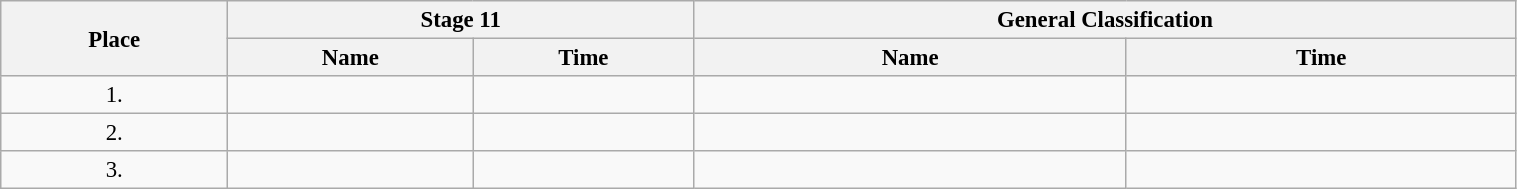<table class=wikitable style="font-size:95%" width="80%">
<tr>
<th rowspan="2">Place</th>
<th colspan="2">Stage 11</th>
<th colspan="2">General Classification</th>
</tr>
<tr>
<th>Name</th>
<th>Time</th>
<th>Name</th>
<th>Time</th>
</tr>
<tr>
<td align="center">1.</td>
<td></td>
<td></td>
<td></td>
<td></td>
</tr>
<tr>
<td align="center">2.</td>
<td></td>
<td></td>
<td></td>
<td></td>
</tr>
<tr>
<td align="center">3.</td>
<td></td>
<td></td>
<td></td>
<td></td>
</tr>
</table>
